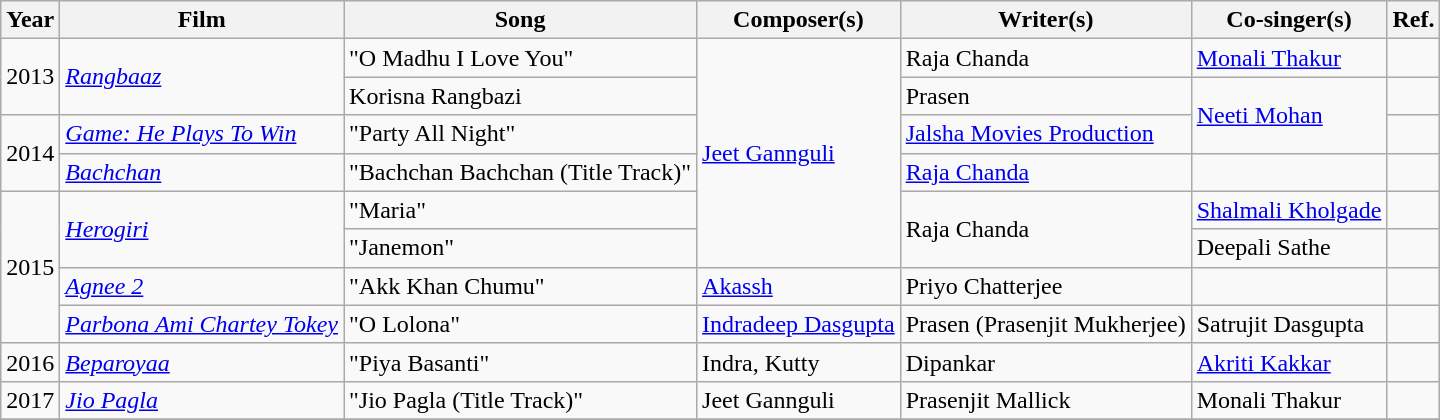<table class="wikitable sortable plainrowheaders">
<tr>
<th scope="col"><strong>Year</strong></th>
<th scope="col"><strong>Film</strong></th>
<th scope="col"><strong>Song</strong></th>
<th scope="col"><strong>Composer(s)</strong></th>
<th scope="col"><strong>Writer(s)</strong></th>
<th scope="col"><strong>Co-singer(s)</strong></th>
<th scope="col"><strong>Ref.</strong></th>
</tr>
<tr>
<td scope="row" rowspan ="2">2013</td>
<td scope="row" rowspan ="2"><em><a href='#'>Rangbaaz</a></em></td>
<td>"O Madhu I Love You"</td>
<td rowspan ="6"><a href='#'>Jeet Gannguli</a></td>
<td>Raja Chanda</td>
<td><a href='#'>Monali Thakur</a></td>
<td></td>
</tr>
<tr>
<td>Korisna Rangbazi</td>
<td>Prasen</td>
<td rowspan ="2"><a href='#'>Neeti Mohan</a></td>
<td></td>
</tr>
<tr>
<td scope="row" rowspan ="2">2014</td>
<td scope="row"><em><a href='#'>Game: He Plays To Win</a></em></td>
<td>"Party All Night"</td>
<td><a href='#'>Jalsha Movies Production</a></td>
<td></td>
</tr>
<tr>
<td scope="row"><em><a href='#'>Bachchan</a></em></td>
<td>"Bachchan Bachchan (Title Track)"</td>
<td><a href='#'>Raja Chanda</a></td>
<td></td>
<td></td>
</tr>
<tr>
<td scope="row" rowspan ="4">2015</td>
<td scope="row" rowspan ="2"><em><a href='#'>Herogiri</a></em></td>
<td>"Maria"</td>
<td rowspan ="2">Raja Chanda</td>
<td><a href='#'>Shalmali Kholgade</a></td>
<td></td>
</tr>
<tr>
<td>"Janemon"</td>
<td>Deepali Sathe</td>
<td></td>
</tr>
<tr>
<td scope="row"><em><a href='#'>Agnee 2</a></em></td>
<td>"Akk Khan Chumu"</td>
<td><a href='#'>Akassh</a></td>
<td>Priyo Chatterjee</td>
<td></td>
<td></td>
</tr>
<tr>
<td scope="row"><em><a href='#'>Parbona Ami Chartey Tokey</a></em></td>
<td>"O Lolona"</td>
<td><a href='#'>Indradeep Dasgupta</a></td>
<td>Prasen (Prasenjit Mukherjee)</td>
<td>Satrujit Dasgupta</td>
<td></td>
</tr>
<tr>
<td scope="row">2016</td>
<td scope="row"><em><a href='#'>Beparoyaa</a></em></td>
<td>"Piya Basanti"</td>
<td>Indra, Kutty</td>
<td>Dipankar</td>
<td><a href='#'>Akriti Kakkar</a></td>
<td></td>
</tr>
<tr>
<td scope="row">2017</td>
<td scope="row"><em><a href='#'>Jio Pagla</a></em></td>
<td>"Jio Pagla (Title Track)"</td>
<td>Jeet Gannguli</td>
<td>Prasenjit Mallick</td>
<td>Monali Thakur</td>
<td></td>
</tr>
<tr>
</tr>
</table>
